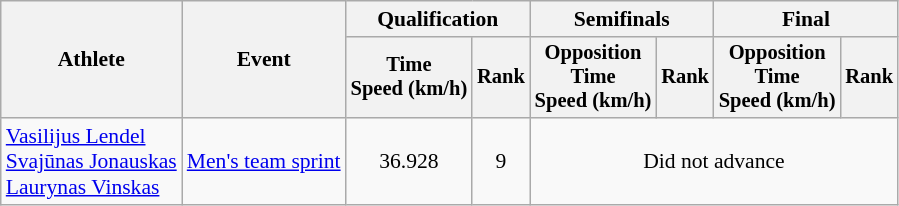<table class="wikitable" style="font-size:90%">
<tr>
<th rowspan="2">Athlete</th>
<th rowspan="2">Event</th>
<th colspan=2>Qualification</th>
<th colspan=2>Semifinals</th>
<th colspan=2>Final</th>
</tr>
<tr style="font-size:95%">
<th>Time<br>Speed (km/h)</th>
<th>Rank</th>
<th>Opposition<br>Time<br>Speed (km/h)</th>
<th>Rank</th>
<th>Opposition<br>Time<br>Speed (km/h)</th>
<th>Rank</th>
</tr>
<tr align=center>
<td align=left><a href='#'>Vasilijus Lendel</a><br><a href='#'>Svajūnas Jonauskas</a><br><a href='#'>Laurynas Vinskas</a></td>
<td align=left><a href='#'>Men's team sprint</a></td>
<td>36.928</td>
<td>9</td>
<td colspan=4>Did not advance</td>
</tr>
</table>
